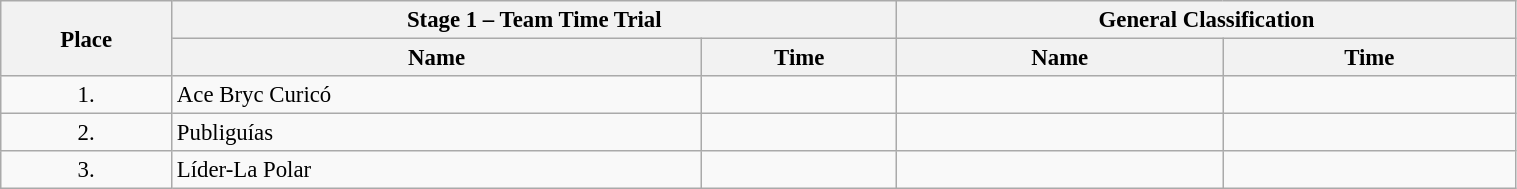<table class=wikitable style="font-size:95%" width="80%">
<tr>
<th rowspan="2">Place</th>
<th colspan="2">Stage 1 – Team Time Trial</th>
<th colspan="2">General Classification</th>
</tr>
<tr>
<th>Name</th>
<th>Time</th>
<th>Name</th>
<th>Time</th>
</tr>
<tr>
<td align="center">1.</td>
<td>Ace Bryc Curicó</td>
<td></td>
<td></td>
<td></td>
</tr>
<tr>
<td align="center">2.</td>
<td>Publiguías</td>
<td></td>
<td></td>
<td></td>
</tr>
<tr>
<td align="center">3.</td>
<td>Líder-La Polar</td>
<td></td>
<td></td>
<td></td>
</tr>
</table>
